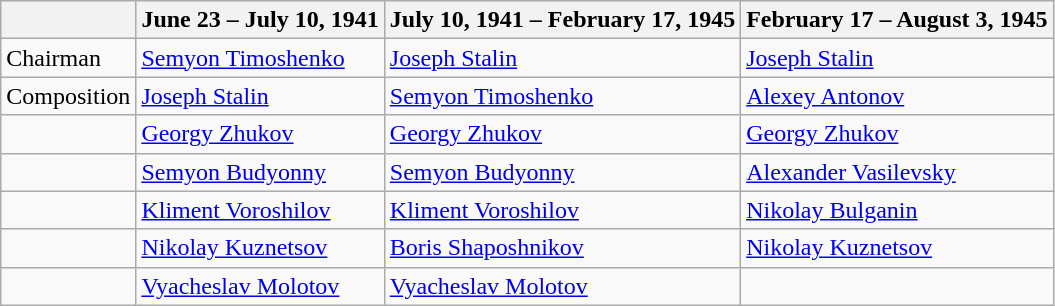<table class="wikitable">
<tr>
<th></th>
<th>June 23 – July 10, 1941</th>
<th>July 10, 1941 – February 17, 1945</th>
<th>February 17 – August 3, 1945</th>
</tr>
<tr>
<td>Chairman</td>
<td><a href='#'>Semyon Timoshenko</a></td>
<td><a href='#'>Joseph Stalin</a></td>
<td><a href='#'>Joseph Stalin</a></td>
</tr>
<tr>
<td>Composition</td>
<td><a href='#'>Joseph Stalin</a></td>
<td><a href='#'>Semyon Timoshenko</a></td>
<td><a href='#'>Alexey Antonov</a></td>
</tr>
<tr>
<td></td>
<td><a href='#'>Georgy Zhukov</a></td>
<td><a href='#'>Georgy Zhukov</a></td>
<td><a href='#'>Georgy Zhukov</a></td>
</tr>
<tr>
<td></td>
<td><a href='#'>Semyon Budyonny</a></td>
<td><a href='#'>Semyon Budyonny</a></td>
<td><a href='#'>Alexander Vasilevsky</a></td>
</tr>
<tr>
<td></td>
<td><a href='#'>Kliment Voroshilov</a></td>
<td><a href='#'>Kliment Voroshilov</a></td>
<td><a href='#'>Nikolay Bulganin</a></td>
</tr>
<tr>
<td></td>
<td><a href='#'>Nikolay Kuznetsov</a></td>
<td><a href='#'>Boris Shaposhnikov</a></td>
<td><a href='#'>Nikolay Kuznetsov</a></td>
</tr>
<tr>
<td></td>
<td><a href='#'>Vyacheslav Molotov</a></td>
<td><a href='#'>Vyacheslav Molotov</a></td>
<td></td>
</tr>
</table>
